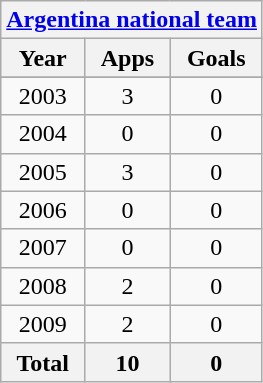<table class="wikitable" style="text-align:center">
<tr>
<th colspan=3><a href='#'>Argentina national team</a></th>
</tr>
<tr>
<th>Year</th>
<th>Apps</th>
<th>Goals</th>
</tr>
<tr>
</tr>
<tr>
<td>2003</td>
<td>3</td>
<td>0</td>
</tr>
<tr>
<td>2004</td>
<td>0</td>
<td>0</td>
</tr>
<tr>
<td>2005</td>
<td>3</td>
<td>0</td>
</tr>
<tr>
<td>2006</td>
<td>0</td>
<td>0</td>
</tr>
<tr>
<td>2007</td>
<td>0</td>
<td>0</td>
</tr>
<tr>
<td>2008</td>
<td>2</td>
<td>0</td>
</tr>
<tr>
<td>2009</td>
<td>2</td>
<td>0</td>
</tr>
<tr>
<th>Total</th>
<th>10</th>
<th>0</th>
</tr>
</table>
